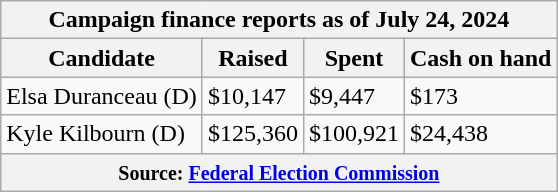<table class="wikitable sortable">
<tr>
<th colspan=4>Campaign finance reports as of July 24, 2024</th>
</tr>
<tr style="text-align:center;">
<th>Candidate</th>
<th>Raised</th>
<th>Spent</th>
<th>Cash on hand</th>
</tr>
<tr>
<td>Elsa Duranceau (D)</td>
<td>$10,147</td>
<td>$9,447</td>
<td>$173</td>
</tr>
<tr>
<td>Kyle Kilbourn (D)</td>
<td>$125,360</td>
<td>$100,921</td>
<td>$24,438</td>
</tr>
<tr>
<th colspan="4"><small>Source: <a href='#'>Federal Election Commission</a></small></th>
</tr>
</table>
